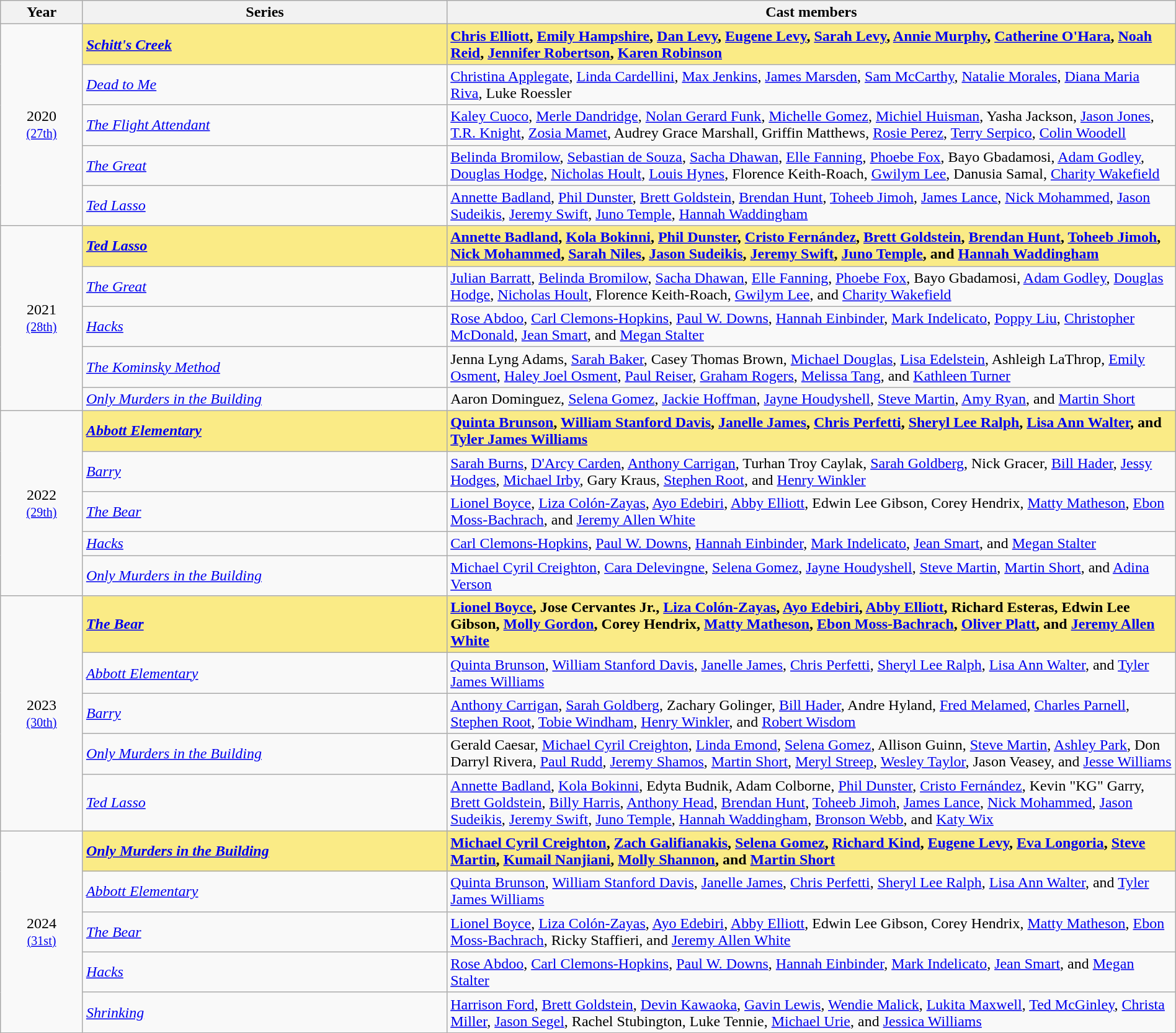<table class="wikitable" width="100%" cellpadding="5">
<tr>
<th width="7%">Year</th>
<th width="31%">Series</th>
<th width="62%">Cast members</th>
</tr>
<tr>
<td rowspan="5" align="center">2020<br><small><a href='#'>(27th)</a> </small></td>
<td style="background:#FAEB86;"><strong><em><a href='#'>Schitt's Creek</a></em></strong></td>
<td style="background:#FAEB86;"><strong><a href='#'>Chris Elliott</a>, <a href='#'>Emily Hampshire</a>, <a href='#'>Dan Levy</a>, <a href='#'>Eugene Levy</a>, <a href='#'>Sarah Levy</a>, <a href='#'>Annie Murphy</a>, <a href='#'>Catherine O'Hara</a>, <a href='#'>Noah Reid</a>, <a href='#'>Jennifer Robertson</a>, <a href='#'>Karen Robinson</a></strong></td>
</tr>
<tr>
<td><em><a href='#'>Dead to Me</a></em></td>
<td><a href='#'>Christina Applegate</a>, <a href='#'>Linda Cardellini</a>, <a href='#'>Max Jenkins</a>, <a href='#'>James Marsden</a>, <a href='#'>Sam McCarthy</a>, <a href='#'>Natalie Morales</a>, <a href='#'>Diana Maria Riva</a>, Luke Roessler</td>
</tr>
<tr>
<td><em><a href='#'>The Flight Attendant</a></em></td>
<td><a href='#'>Kaley Cuoco</a>, <a href='#'>Merle Dandridge</a>, <a href='#'>Nolan Gerard Funk</a>, <a href='#'>Michelle Gomez</a>, <a href='#'>Michiel Huisman</a>, Yasha Jackson, <a href='#'>Jason Jones</a>, <a href='#'>T.R. Knight</a>, <a href='#'>Zosia Mamet</a>, Audrey Grace Marshall, Griffin Matthews, <a href='#'>Rosie Perez</a>, <a href='#'>Terry Serpico</a>, <a href='#'>Colin Woodell</a></td>
</tr>
<tr>
<td><em><a href='#'>The Great</a></em></td>
<td><a href='#'>Belinda Bromilow</a>, <a href='#'>Sebastian de Souza</a>, <a href='#'>Sacha Dhawan</a>, <a href='#'>Elle Fanning</a>, <a href='#'>Phoebe Fox</a>, Bayo Gbadamosi, <a href='#'>Adam Godley</a>, <a href='#'>Douglas Hodge</a>, <a href='#'>Nicholas Hoult</a>, <a href='#'>Louis Hynes</a>, Florence Keith-Roach, <a href='#'>Gwilym Lee</a>, Danusia Samal, <a href='#'>Charity Wakefield</a></td>
</tr>
<tr>
<td><em><a href='#'>Ted Lasso</a></em></td>
<td><a href='#'>Annette Badland</a>, <a href='#'>Phil Dunster</a>, <a href='#'>Brett Goldstein</a>, <a href='#'>Brendan Hunt</a>, <a href='#'>Toheeb Jimoh</a>, <a href='#'>James Lance</a>, <a href='#'>Nick Mohammed</a>, <a href='#'>Jason Sudeikis</a>, <a href='#'>Jeremy Swift</a>, <a href='#'>Juno Temple</a>, <a href='#'>Hannah Waddingham</a></td>
</tr>
<tr>
<td rowspan="5" align="center">2021<br><small><a href='#'>(28th)</a> </small></td>
<td style="background:#FAEB86;"><strong><em><a href='#'>Ted Lasso</a></em></strong></td>
<td style="background:#FAEB86;"><strong><a href='#'>Annette Badland</a>, <a href='#'>Kola Bokinni</a>, <a href='#'>Phil Dunster</a>, <a href='#'>Cristo Fernández</a>, <a href='#'>Brett Goldstein</a>, <a href='#'>Brendan Hunt</a>, <a href='#'>Toheeb Jimoh</a>, <a href='#'>Nick Mohammed</a>, <a href='#'>Sarah Niles</a>, <a href='#'>Jason Sudeikis</a>, <a href='#'>Jeremy Swift</a>, <a href='#'>Juno Temple</a>, and <a href='#'>Hannah Waddingham</a></strong></td>
</tr>
<tr>
<td><em><a href='#'>The Great</a></em></td>
<td><a href='#'>Julian Barratt</a>, <a href='#'>Belinda Bromilow</a>, <a href='#'>Sacha Dhawan</a>, <a href='#'>Elle Fanning</a>, <a href='#'>Phoebe Fox</a>, Bayo Gbadamosi, <a href='#'>Adam Godley</a>, <a href='#'>Douglas Hodge</a>, <a href='#'>Nicholas Hoult</a>, Florence Keith-Roach, <a href='#'>Gwilym Lee</a>, and <a href='#'>Charity Wakefield</a></td>
</tr>
<tr>
<td><em><a href='#'>Hacks</a></em></td>
<td><a href='#'>Rose Abdoo</a>, <a href='#'>Carl Clemons-Hopkins</a>, <a href='#'>Paul W. Downs</a>, <a href='#'>Hannah Einbinder</a>, <a href='#'>Mark Indelicato</a>, <a href='#'>Poppy Liu</a>, <a href='#'>Christopher McDonald</a>, <a href='#'>Jean Smart</a>, and <a href='#'>Megan Stalter</a></td>
</tr>
<tr>
<td><em><a href='#'>The Kominsky Method</a></em></td>
<td>Jenna Lyng Adams, <a href='#'>Sarah Baker</a>, Casey Thomas Brown, <a href='#'>Michael Douglas</a>, <a href='#'>Lisa Edelstein</a>, Ashleigh LaThrop, <a href='#'>Emily Osment</a>, <a href='#'>Haley Joel Osment</a>, <a href='#'>Paul Reiser</a>, <a href='#'>Graham Rogers</a>, <a href='#'>Melissa Tang</a>, and <a href='#'>Kathleen Turner</a></td>
</tr>
<tr>
<td><em><a href='#'>Only Murders in the Building</a></em></td>
<td>Aaron Dominguez, <a href='#'>Selena Gomez</a>, <a href='#'>Jackie Hoffman</a>, <a href='#'>Jayne Houdyshell</a>, <a href='#'>Steve Martin</a>, <a href='#'>Amy Ryan</a>, and <a href='#'>Martin Short</a></td>
</tr>
<tr>
<td rowspan="5" align="center">2022<br><small><a href='#'>(29th)</a> </small></td>
<td style="background:#FAEB86;"><strong><em><a href='#'>Abbott Elementary</a></em></strong></td>
<td style="background:#FAEB86;"><strong><a href='#'>Quinta Brunson</a>, <a href='#'>William Stanford Davis</a>, <a href='#'>Janelle James</a>, <a href='#'>Chris Perfetti</a>, <a href='#'>Sheryl Lee Ralph</a>, <a href='#'>Lisa Ann Walter</a>, and <a href='#'>Tyler James Williams</a></strong></td>
</tr>
<tr>
<td><em><a href='#'>Barry</a></em></td>
<td><a href='#'>Sarah Burns</a>, <a href='#'>D'Arcy Carden</a>, <a href='#'>Anthony Carrigan</a>, Turhan Troy Caylak, <a href='#'>Sarah Goldberg</a>, Nick Gracer, <a href='#'>Bill Hader</a>, <a href='#'>Jessy Hodges</a>, <a href='#'>Michael Irby</a>, Gary Kraus, <a href='#'>Stephen Root</a>, and <a href='#'>Henry Winkler</a></td>
</tr>
<tr>
<td><em><a href='#'>The Bear</a></em></td>
<td><a href='#'>Lionel Boyce</a>, <a href='#'>Liza Colón-Zayas</a>, <a href='#'>Ayo Edebiri</a>, <a href='#'>Abby Elliott</a>, Edwin Lee Gibson, Corey Hendrix, <a href='#'>Matty Matheson</a>, <a href='#'>Ebon Moss-Bachrach</a>, and <a href='#'>Jeremy Allen White</a></td>
</tr>
<tr>
<td><em><a href='#'>Hacks</a></em></td>
<td><a href='#'>Carl Clemons-Hopkins</a>, <a href='#'>Paul W. Downs</a>, <a href='#'>Hannah Einbinder</a>, <a href='#'>Mark Indelicato</a>, <a href='#'>Jean Smart</a>, and <a href='#'>Megan Stalter</a></td>
</tr>
<tr>
<td><em><a href='#'>Only Murders in the Building</a></em></td>
<td><a href='#'>Michael Cyril Creighton</a>, <a href='#'>Cara Delevingne</a>, <a href='#'>Selena Gomez</a>, <a href='#'>Jayne Houdyshell</a>, <a href='#'>Steve Martin</a>, <a href='#'>Martin Short</a>, and <a href='#'>Adina Verson</a></td>
</tr>
<tr>
<td rowspan="5" align="center">2023<br><small><a href='#'>(30th)</a> </small></td>
<td style="background:#FAEB86;"><strong><em><a href='#'>The Bear</a></em></strong></td>
<td style="background:#FAEB86;"><strong><a href='#'>Lionel Boyce</a>, Jose Cervantes Jr., <a href='#'>Liza Colón-Zayas</a>, <a href='#'>Ayo Edebiri</a>, <a href='#'>Abby Elliott</a>, Richard Esteras, Edwin Lee Gibson, <a href='#'>Molly Gordon</a>, Corey Hendrix, <a href='#'>Matty Matheson</a>, <a href='#'>Ebon Moss-Bachrach</a>, <a href='#'>Oliver Platt</a>, and <a href='#'>Jeremy Allen White</a></strong></td>
</tr>
<tr>
<td><em><a href='#'>Abbott Elementary</a></em></td>
<td><a href='#'>Quinta Brunson</a>, <a href='#'>William Stanford Davis</a>, <a href='#'>Janelle James</a>, <a href='#'>Chris Perfetti</a>, <a href='#'>Sheryl Lee Ralph</a>, <a href='#'>Lisa Ann Walter</a>, and <a href='#'>Tyler James Williams</a></td>
</tr>
<tr>
<td><em><a href='#'>Barry</a></em></td>
<td><a href='#'>Anthony Carrigan</a>, <a href='#'>Sarah Goldberg</a>, Zachary Golinger, <a href='#'>Bill Hader</a>, Andre Hyland, <a href='#'>Fred Melamed</a>, <a href='#'>Charles Parnell</a>, <a href='#'>Stephen Root</a>, <a href='#'>Tobie Windham</a>, <a href='#'>Henry Winkler</a>, and <a href='#'>Robert Wisdom</a></td>
</tr>
<tr>
<td><em><a href='#'>Only Murders in the Building</a></em></td>
<td>Gerald Caesar, <a href='#'>Michael Cyril Creighton</a>, <a href='#'>Linda Emond</a>, <a href='#'>Selena Gomez</a>, Allison Guinn, <a href='#'>Steve Martin</a>, <a href='#'>Ashley Park</a>, Don Darryl Rivera, <a href='#'>Paul Rudd</a>, <a href='#'>Jeremy Shamos</a>, <a href='#'>Martin Short</a>, <a href='#'>Meryl Streep</a>, <a href='#'>Wesley Taylor</a>, Jason Veasey, and <a href='#'>Jesse Williams</a></td>
</tr>
<tr>
<td><em><a href='#'>Ted Lasso</a></em></td>
<td><a href='#'>Annette Badland</a>, <a href='#'>Kola Bokinni</a>, Edyta Budnik, Adam Colborne, <a href='#'>Phil Dunster</a>, <a href='#'>Cristo Fernández</a>, Kevin "KG" Garry, <a href='#'>Brett Goldstein</a>, <a href='#'>Billy Harris</a>, <a href='#'>Anthony Head</a>, <a href='#'>Brendan Hunt</a>, <a href='#'>Toheeb Jimoh</a>, <a href='#'>James Lance</a>, <a href='#'>Nick Mohammed</a>, <a href='#'>Jason Sudeikis</a>, <a href='#'>Jeremy Swift</a>, <a href='#'>Juno Temple</a>, <a href='#'>Hannah Waddingham</a>, <a href='#'>Bronson Webb</a>, and <a href='#'>Katy Wix</a></td>
</tr>
<tr>
<td rowspan="5" align="center">2024<br><small><a href='#'>(31st)</a> </small></td>
<td style="background:#FAEB86;"><strong><em><a href='#'>Only Murders in the Building</a></em></strong></td>
<td style="background:#FAEB86;"><strong><a href='#'>Michael Cyril Creighton</a>, <a href='#'>Zach Galifianakis</a>, <a href='#'>Selena Gomez</a>, <a href='#'>Richard Kind</a>, <a href='#'>Eugene Levy</a>, <a href='#'>Eva Longoria</a>, <a href='#'>Steve Martin</a>, <a href='#'>Kumail Nanjiani</a>, <a href='#'>Molly Shannon</a>, and <a href='#'>Martin Short</a></strong></td>
</tr>
<tr>
<td><em><a href='#'>Abbott Elementary</a></em></td>
<td><a href='#'>Quinta Brunson</a>, <a href='#'>William Stanford Davis</a>, <a href='#'>Janelle James</a>, <a href='#'>Chris Perfetti</a>, <a href='#'>Sheryl Lee Ralph</a>, <a href='#'>Lisa Ann Walter</a>, and <a href='#'>Tyler James Williams</a></td>
</tr>
<tr>
<td><em><a href='#'>The Bear</a></em></td>
<td><a href='#'>Lionel Boyce</a>, <a href='#'>Liza Colón-Zayas</a>, <a href='#'>Ayo Edebiri</a>, <a href='#'>Abby Elliott</a>, Edwin Lee Gibson, Corey Hendrix, <a href='#'>Matty Matheson</a>, <a href='#'>Ebon Moss-Bachrach</a>, Ricky Staffieri, and <a href='#'>Jeremy Allen White</a></td>
</tr>
<tr>
<td><em><a href='#'>Hacks</a></em></td>
<td><a href='#'>Rose Abdoo</a>, <a href='#'>Carl Clemons-Hopkins</a>, <a href='#'>Paul W. Downs</a>, <a href='#'>Hannah Einbinder</a>, <a href='#'>Mark Indelicato</a>, <a href='#'>Jean Smart</a>, and <a href='#'>Megan Stalter</a></td>
</tr>
<tr>
<td><em><a href='#'>Shrinking</a></em></td>
<td><a href='#'>Harrison Ford</a>, <a href='#'>Brett Goldstein</a>, <a href='#'>Devin Kawaoka</a>, <a href='#'>Gavin Lewis</a>, <a href='#'>Wendie Malick</a>, <a href='#'>Lukita Maxwell</a>, <a href='#'>Ted McGinley</a>, <a href='#'>Christa Miller</a>, <a href='#'>Jason Segel</a>, Rachel Stubington, Luke Tennie, <a href='#'>Michael Urie</a>, and <a href='#'>Jessica Williams</a></td>
</tr>
</table>
